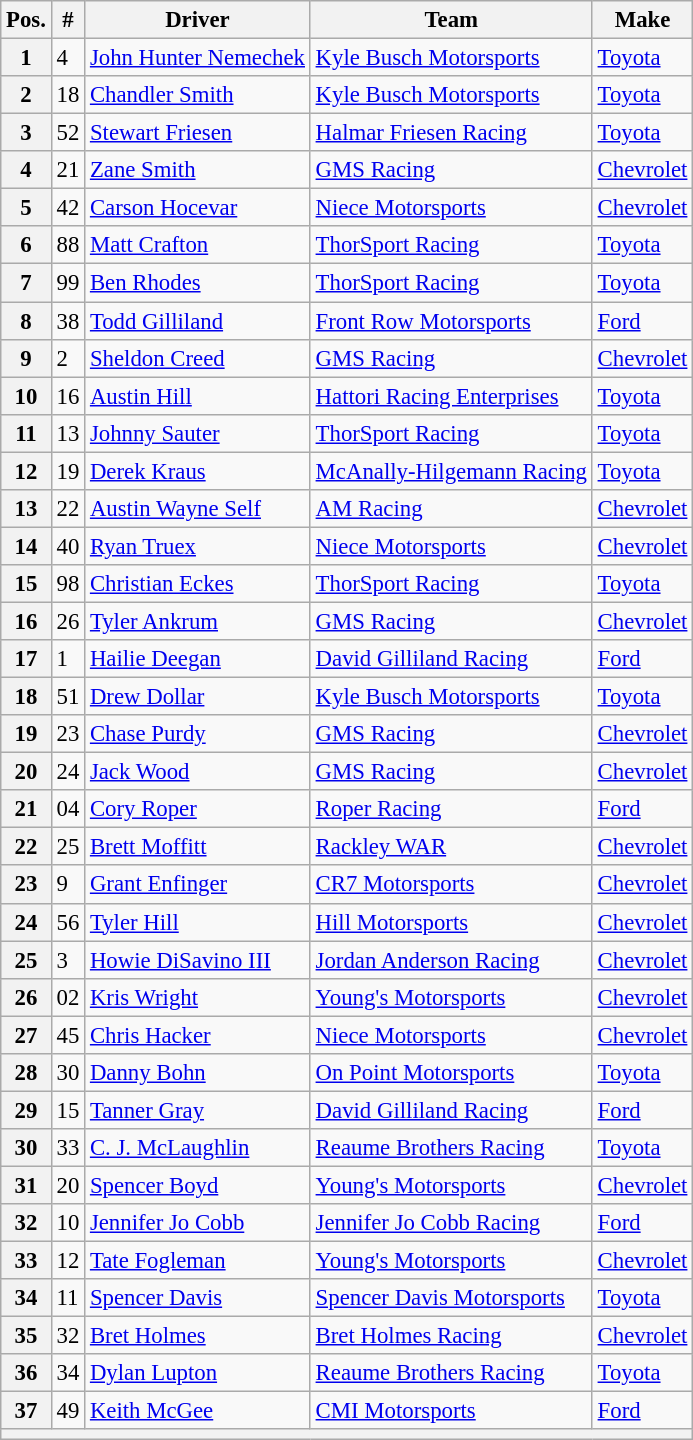<table class="wikitable" style="font-size: 95%;">
<tr>
<th>Pos.</th>
<th>#</th>
<th>Driver</th>
<th>Team</th>
<th>Make</th>
</tr>
<tr>
<th>1</th>
<td>4</td>
<td><a href='#'>John Hunter Nemechek</a></td>
<td><a href='#'>Kyle Busch Motorsports</a></td>
<td><a href='#'>Toyota</a></td>
</tr>
<tr>
<th>2</th>
<td>18</td>
<td><a href='#'>Chandler Smith</a></td>
<td><a href='#'>Kyle Busch Motorsports</a></td>
<td><a href='#'>Toyota</a></td>
</tr>
<tr>
<th>3</th>
<td>52</td>
<td><a href='#'>Stewart Friesen</a></td>
<td><a href='#'>Halmar Friesen Racing</a></td>
<td><a href='#'>Toyota</a></td>
</tr>
<tr>
<th>4</th>
<td>21</td>
<td><a href='#'>Zane Smith</a></td>
<td><a href='#'>GMS Racing</a></td>
<td><a href='#'>Chevrolet</a></td>
</tr>
<tr>
<th>5</th>
<td>42</td>
<td><a href='#'>Carson Hocevar</a></td>
<td><a href='#'>Niece Motorsports</a></td>
<td><a href='#'>Chevrolet</a></td>
</tr>
<tr>
<th>6</th>
<td>88</td>
<td><a href='#'>Matt Crafton</a></td>
<td><a href='#'>ThorSport Racing</a></td>
<td><a href='#'>Toyota</a></td>
</tr>
<tr>
<th>7</th>
<td>99</td>
<td><a href='#'>Ben Rhodes</a></td>
<td><a href='#'>ThorSport Racing</a></td>
<td><a href='#'>Toyota</a></td>
</tr>
<tr>
<th>8</th>
<td>38</td>
<td><a href='#'>Todd Gilliland</a></td>
<td><a href='#'>Front Row Motorsports</a></td>
<td><a href='#'>Ford</a></td>
</tr>
<tr>
<th>9</th>
<td>2</td>
<td><a href='#'>Sheldon Creed</a></td>
<td><a href='#'>GMS Racing</a></td>
<td><a href='#'>Chevrolet</a></td>
</tr>
<tr>
<th>10</th>
<td>16</td>
<td><a href='#'>Austin Hill</a></td>
<td><a href='#'>Hattori Racing Enterprises</a></td>
<td><a href='#'>Toyota</a></td>
</tr>
<tr>
<th>11</th>
<td>13</td>
<td><a href='#'>Johnny Sauter</a></td>
<td><a href='#'>ThorSport Racing</a></td>
<td><a href='#'>Toyota</a></td>
</tr>
<tr>
<th>12</th>
<td>19</td>
<td><a href='#'>Derek Kraus</a></td>
<td><a href='#'>McAnally-Hilgemann Racing</a></td>
<td><a href='#'>Toyota</a></td>
</tr>
<tr>
<th>13</th>
<td>22</td>
<td><a href='#'>Austin Wayne Self</a></td>
<td><a href='#'>AM Racing</a></td>
<td><a href='#'>Chevrolet</a></td>
</tr>
<tr>
<th>14</th>
<td>40</td>
<td><a href='#'>Ryan Truex</a></td>
<td><a href='#'>Niece Motorsports</a></td>
<td><a href='#'>Chevrolet</a></td>
</tr>
<tr>
<th>15</th>
<td>98</td>
<td><a href='#'>Christian Eckes</a></td>
<td><a href='#'>ThorSport Racing</a></td>
<td><a href='#'>Toyota</a></td>
</tr>
<tr>
<th>16</th>
<td>26</td>
<td><a href='#'>Tyler Ankrum</a></td>
<td><a href='#'>GMS Racing</a></td>
<td><a href='#'>Chevrolet</a></td>
</tr>
<tr>
<th>17</th>
<td>1</td>
<td><a href='#'>Hailie Deegan</a></td>
<td><a href='#'>David Gilliland Racing</a></td>
<td><a href='#'>Ford</a></td>
</tr>
<tr>
<th>18</th>
<td>51</td>
<td><a href='#'>Drew Dollar</a></td>
<td><a href='#'>Kyle Busch Motorsports</a></td>
<td><a href='#'>Toyota</a></td>
</tr>
<tr>
<th>19</th>
<td>23</td>
<td><a href='#'>Chase Purdy</a></td>
<td><a href='#'>GMS Racing</a></td>
<td><a href='#'>Chevrolet</a></td>
</tr>
<tr>
<th>20</th>
<td>24</td>
<td><a href='#'>Jack Wood</a></td>
<td><a href='#'>GMS Racing</a></td>
<td><a href='#'>Chevrolet</a></td>
</tr>
<tr>
<th>21</th>
<td>04</td>
<td><a href='#'>Cory Roper</a></td>
<td><a href='#'>Roper Racing</a></td>
<td><a href='#'>Ford</a></td>
</tr>
<tr>
<th>22</th>
<td>25</td>
<td><a href='#'>Brett Moffitt</a></td>
<td><a href='#'>Rackley WAR</a></td>
<td><a href='#'>Chevrolet</a></td>
</tr>
<tr>
<th>23</th>
<td>9</td>
<td><a href='#'>Grant Enfinger</a></td>
<td><a href='#'>CR7 Motorsports</a></td>
<td><a href='#'>Chevrolet</a></td>
</tr>
<tr>
<th>24</th>
<td>56</td>
<td><a href='#'>Tyler Hill</a></td>
<td><a href='#'>Hill Motorsports</a></td>
<td><a href='#'>Chevrolet</a></td>
</tr>
<tr>
<th>25</th>
<td>3</td>
<td><a href='#'>Howie DiSavino III</a></td>
<td><a href='#'>Jordan Anderson Racing</a></td>
<td><a href='#'>Chevrolet</a></td>
</tr>
<tr>
<th>26</th>
<td>02</td>
<td><a href='#'>Kris Wright</a></td>
<td><a href='#'>Young's Motorsports</a></td>
<td><a href='#'>Chevrolet</a></td>
</tr>
<tr>
<th>27</th>
<td>45</td>
<td><a href='#'>Chris Hacker</a></td>
<td><a href='#'>Niece Motorsports</a></td>
<td><a href='#'>Chevrolet</a></td>
</tr>
<tr>
<th>28</th>
<td>30</td>
<td><a href='#'>Danny Bohn</a></td>
<td><a href='#'>On Point Motorsports</a></td>
<td><a href='#'>Toyota</a></td>
</tr>
<tr>
<th>29</th>
<td>15</td>
<td><a href='#'>Tanner Gray</a></td>
<td><a href='#'>David Gilliland Racing</a></td>
<td><a href='#'>Ford</a></td>
</tr>
<tr>
<th>30</th>
<td>33</td>
<td><a href='#'>C. J. McLaughlin</a></td>
<td><a href='#'>Reaume Brothers Racing</a></td>
<td><a href='#'>Toyota</a></td>
</tr>
<tr>
<th>31</th>
<td>20</td>
<td><a href='#'>Spencer Boyd</a></td>
<td><a href='#'>Young's Motorsports</a></td>
<td><a href='#'>Chevrolet</a></td>
</tr>
<tr>
<th>32</th>
<td>10</td>
<td><a href='#'>Jennifer Jo Cobb</a></td>
<td><a href='#'>Jennifer Jo Cobb Racing</a></td>
<td><a href='#'>Ford</a></td>
</tr>
<tr>
<th>33</th>
<td>12</td>
<td><a href='#'>Tate Fogleman</a></td>
<td><a href='#'>Young's Motorsports</a></td>
<td><a href='#'>Chevrolet</a></td>
</tr>
<tr>
<th>34</th>
<td>11</td>
<td><a href='#'>Spencer Davis</a></td>
<td><a href='#'>Spencer Davis Motorsports</a></td>
<td><a href='#'>Toyota</a></td>
</tr>
<tr>
<th>35</th>
<td>32</td>
<td><a href='#'>Bret Holmes</a></td>
<td><a href='#'>Bret Holmes Racing</a></td>
<td><a href='#'>Chevrolet</a></td>
</tr>
<tr>
<th>36</th>
<td>34</td>
<td><a href='#'>Dylan Lupton</a></td>
<td><a href='#'>Reaume Brothers Racing</a></td>
<td><a href='#'>Toyota</a></td>
</tr>
<tr>
<th>37</th>
<td>49</td>
<td><a href='#'>Keith McGee</a></td>
<td><a href='#'>CMI Motorsports</a></td>
<td><a href='#'>Ford</a></td>
</tr>
<tr>
<th colspan="5"></th>
</tr>
</table>
